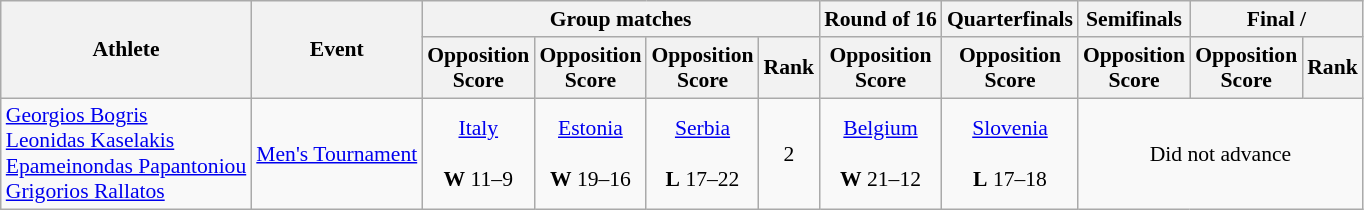<table class=wikitable style="font-size:90%">
<tr>
<th rowspan="2">Athlete</th>
<th rowspan="2">Event</th>
<th colspan="4">Group matches</th>
<th>Round of 16</th>
<th>Quarterfinals</th>
<th>Semifinals</th>
<th colspan=2>Final / </th>
</tr>
<tr>
<th>Opposition<br>Score</th>
<th>Opposition<br>Score</th>
<th>Opposition<br>Score</th>
<th>Rank</th>
<th>Opposition<br>Score</th>
<th>Opposition<br>Score</th>
<th>Opposition<br>Score</th>
<th>Opposition<br>Score</th>
<th>Rank</th>
</tr>
<tr align=center>
<td align=left><a href='#'>Georgios Bogris</a><br><a href='#'>Leonidas Kaselakis</a><br><a href='#'>Epameinondas Papantoniou</a><br><a href='#'>Grigorios Rallatos</a></td>
<td align=left><a href='#'>Men's Tournament</a></td>
<td><a href='#'>Italy</a><br><br><strong>W</strong> 11–9</td>
<td><a href='#'>Estonia</a><br><br><strong>W</strong> 19–16</td>
<td><a href='#'>Serbia</a><br><br><strong>L</strong> 17–22</td>
<td>2</td>
<td><a href='#'>Belgium</a><br><br><strong>W</strong> 21–12</td>
<td><a href='#'>Slovenia</a><br><br><strong>L</strong> 17–18</td>
<td colspan=3>Did not advance</td>
</tr>
</table>
